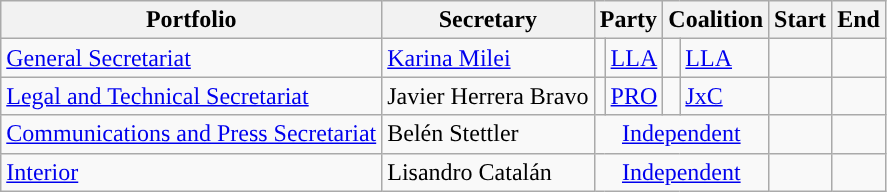<table class="wikitable">
<tr>
<th>Portfolio</th>
<th>Secretary</th>
<th colspan="2">Party</th>
<th colspan="2">Coalition</th>
<th>Start</th>
<th>End</th>
</tr>
<tr>
<td><a href='#'>General Secretariat</a></td>
<td><a href='#'>Karina Milei</a></td>
<td></td>
<td><a href='#'>LLA</a></td>
<td></td>
<td><a href='#'>LLA</a></td>
<td></td>
<td></td>
</tr>
<tr>
<td><a href='#'>Legal and Technical Secretariat</a></td>
<td>Javier Herrera Bravo</td>
<td></td>
<td><a href='#'>PRO</a></td>
<td></td>
<td><a href='#'>JxC</a></td>
<td></td>
<td></td>
</tr>
<tr>
<td><a href='#'>Communications and Press Secretariat</a></td>
<td>Belén Stettler</td>
<td colspan="4" style="text-align: center;"><a href='#'>Independent</a></td>
<td></td>
<td></td>
</tr>
<tr>
<td><a href='#'> Interior</a></td>
<td>Lisandro Catalán</td>
<td colspan="4" style="text-align: center;"><a href='#'>Independent</a></td>
<td></td>
<td></td>
</tr>
</table>
